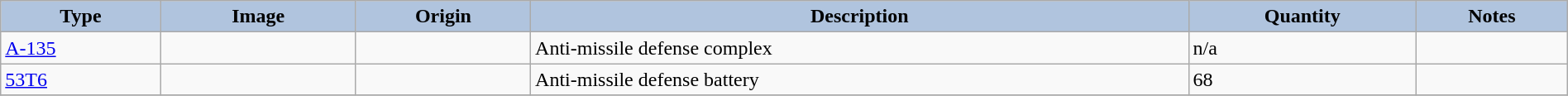<table width="100%" class="wikitable">
<tr>
<th style="text-align: center; background: lightsteelblue;">Type</th>
<th style="text-align: center; background: lightsteelblue;">Image</th>
<th style="text-align: center; background: lightsteelblue;">Origin</th>
<th style="text-align: center; background: lightsteelblue;">Description</th>
<th style="text-align: center; background: lightsteelblue;">Quantity</th>
<th style="text-align: center; background: lightsteelblue;">Notes</th>
</tr>
<tr>
<td><a href='#'>А-135</a></td>
<td width="150"></td>
<td></td>
<td>Anti-missile defense complex</td>
<td>n/a</td>
<td></td>
</tr>
<tr>
<td><a href='#'>53Т6</a></td>
<td></td>
<td></td>
<td>Anti-missile defense battery</td>
<td>68</td>
<td></td>
</tr>
<tr>
</tr>
</table>
